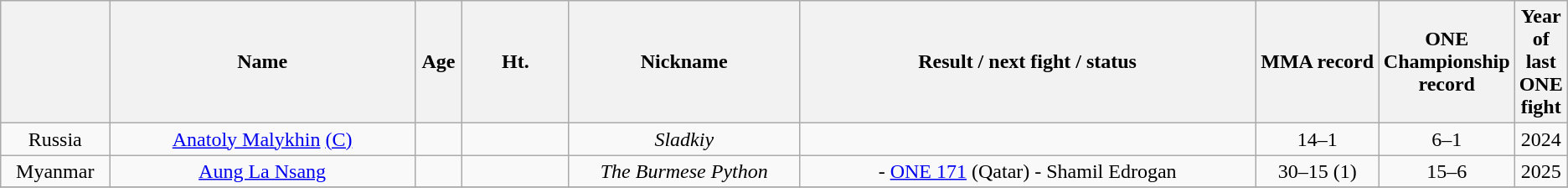<table class="wikitable sortable" style="text-align:center">
<tr>
<th width=7%></th>
<th width=20%>Name</th>
<th width=3%>Age</th>
<th width=7%>Ht.</th>
<th width=15%>Nickname</th>
<th width=30%>Result / next fight / status</th>
<th width=8%>MMA record</th>
<th width=8%>ONE Championship record</th>
<th width=8%>Year of last ONE fight</th>
</tr>
<tr style="display:none;">
<td>!a</td>
<td>!a</td>
<td>!a</td>
<td>-9999</td>
</tr>
<tr>
<td><span>Russia</span></td>
<td><a href='#'>Anatoly Malykhin</a> <a href='#'>(C)</a></td>
<td></td>
<td></td>
<td><em>Sladkiy</em></td>
<td></td>
<td>14–1</td>
<td>6–1</td>
<td>2024</td>
</tr>
<tr>
<td><span>Myanmar</span></td>
<td><a href='#'>Aung La Nsang</a></td>
<td></td>
<td></td>
<td><em>The Burmese Python</em></td>
<td> - <a href='#'>ONE 171</a> (Qatar) - Shamil Edrogan</td>
<td>30–15 (1)</td>
<td>15–6</td>
<td>2025</td>
</tr>
<tr>
</tr>
</table>
